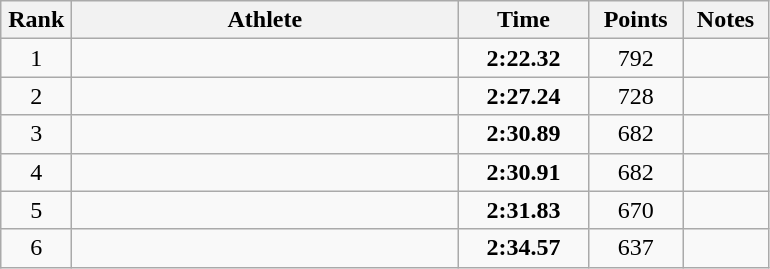<table class="wikitable" style="text-align:center">
<tr>
<th width=40>Rank</th>
<th width=250>Athlete</th>
<th width=80>Time</th>
<th width=55>Points</th>
<th width=50>Notes</th>
</tr>
<tr>
<td>1</td>
<td align=left></td>
<td><strong>2:22.32</strong></td>
<td>792</td>
<td></td>
</tr>
<tr>
<td>2</td>
<td align=left></td>
<td><strong>2:27.24</strong></td>
<td>728</td>
<td></td>
</tr>
<tr>
<td>3</td>
<td align=left></td>
<td><strong>2:30.89</strong></td>
<td>682</td>
<td></td>
</tr>
<tr>
<td>4</td>
<td align=left></td>
<td><strong>2:30.91</strong></td>
<td>682</td>
<td></td>
</tr>
<tr>
<td>5</td>
<td align=left></td>
<td><strong>2:31.83</strong></td>
<td>670</td>
<td></td>
</tr>
<tr>
<td>6</td>
<td align=left></td>
<td><strong>2:34.57</strong></td>
<td>637</td>
<td></td>
</tr>
</table>
